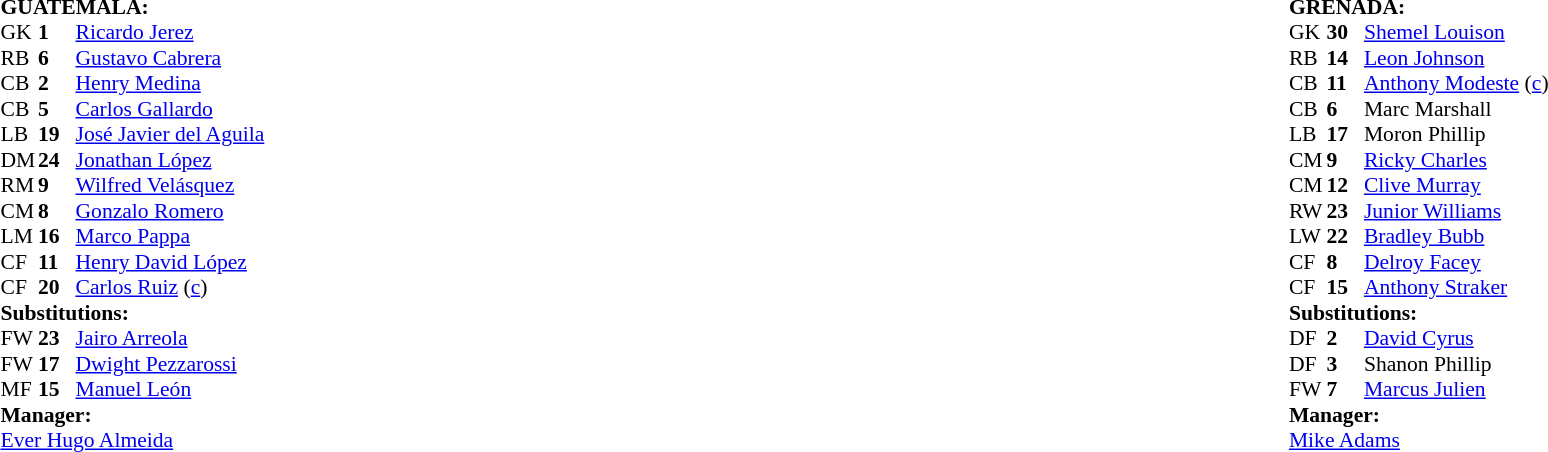<table width="100%">
<tr>
<td valign="top" width="50%"><br><table style="font-size: 90%" cellspacing="0" cellpadding="0">
<tr>
<td colspan=4><br><strong>GUATEMALA:</strong></td>
</tr>
<tr>
<th width="25"></th>
<th width="25"></th>
</tr>
<tr>
<td>GK</td>
<td><strong>1</strong></td>
<td><a href='#'>Ricardo Jerez</a></td>
</tr>
<tr>
<td>RB</td>
<td><strong>6</strong></td>
<td><a href='#'>Gustavo Cabrera</a></td>
</tr>
<tr>
<td>CB</td>
<td><strong>2</strong></td>
<td><a href='#'>Henry Medina</a></td>
</tr>
<tr>
<td>CB</td>
<td><strong>5</strong></td>
<td><a href='#'>Carlos Gallardo</a></td>
</tr>
<tr>
<td>LB</td>
<td><strong>19</strong></td>
<td><a href='#'>José Javier del Aguila</a></td>
</tr>
<tr>
<td>DM</td>
<td><strong>24</strong></td>
<td><a href='#'>Jonathan López</a></td>
</tr>
<tr>
<td>RM</td>
<td><strong>9</strong></td>
<td><a href='#'>Wilfred Velásquez</a></td>
</tr>
<tr>
<td>CM</td>
<td><strong>8</strong></td>
<td><a href='#'>Gonzalo Romero</a></td>
<td></td>
<td></td>
</tr>
<tr>
<td>LM</td>
<td><strong>16</strong></td>
<td><a href='#'>Marco Pappa</a></td>
<td></td>
<td></td>
</tr>
<tr>
<td>CF</td>
<td><strong>11</strong></td>
<td><a href='#'>Henry David López</a></td>
<td></td>
<td></td>
</tr>
<tr>
<td>CF</td>
<td><strong>20</strong></td>
<td><a href='#'>Carlos Ruiz</a> (<a href='#'>c</a>)</td>
</tr>
<tr>
<td colspan=3><strong>Substitutions:</strong></td>
</tr>
<tr>
<td>FW</td>
<td><strong>23</strong></td>
<td><a href='#'>Jairo Arreola</a></td>
<td></td>
<td></td>
</tr>
<tr>
<td>FW</td>
<td><strong>17</strong></td>
<td><a href='#'>Dwight Pezzarossi</a></td>
<td></td>
<td></td>
</tr>
<tr>
<td>MF</td>
<td><strong>15</strong></td>
<td><a href='#'>Manuel León</a></td>
<td></td>
<td></td>
</tr>
<tr>
<td colspan=3><strong>Manager:</strong></td>
</tr>
<tr>
<td colspan=3> <a href='#'>Ever Hugo Almeida</a></td>
</tr>
</table>
</td>
<td valign="top"></td>
<td valign="top" width="50%"><br><table style="font-size: 90%" cellspacing="0" cellpadding="0" align="center">
<tr>
<td colspan=4><br><strong>GRENADA:</strong></td>
</tr>
<tr>
<th width=25></th>
<th width=25></th>
</tr>
<tr>
<td>GK</td>
<td><strong>30</strong></td>
<td><a href='#'>Shemel Louison</a></td>
</tr>
<tr>
<td>RB</td>
<td><strong>14</strong></td>
<td><a href='#'>Leon Johnson</a></td>
</tr>
<tr>
<td>CB</td>
<td><strong>11</strong></td>
<td><a href='#'>Anthony Modeste</a> (<a href='#'>c</a>)</td>
<td></td>
</tr>
<tr>
<td>CB</td>
<td><strong>6</strong></td>
<td>Marc Marshall</td>
<td></td>
<td></td>
</tr>
<tr>
<td>LB</td>
<td><strong>17</strong></td>
<td>Moron Phillip</td>
</tr>
<tr>
<td>CM</td>
<td><strong>9</strong></td>
<td><a href='#'>Ricky Charles</a></td>
</tr>
<tr>
<td>CM</td>
<td><strong>12</strong></td>
<td><a href='#'>Clive Murray</a></td>
</tr>
<tr>
<td>RW</td>
<td><strong>23</strong></td>
<td><a href='#'>Junior Williams</a></td>
<td></td>
<td></td>
</tr>
<tr>
<td>LW</td>
<td><strong>22</strong></td>
<td><a href='#'>Bradley Bubb</a></td>
</tr>
<tr>
<td>CF</td>
<td><strong>8</strong></td>
<td><a href='#'>Delroy Facey</a></td>
<td></td>
<td></td>
</tr>
<tr>
<td>CF</td>
<td><strong>15</strong></td>
<td><a href='#'>Anthony Straker</a></td>
</tr>
<tr>
<td colspan=3><strong>Substitutions:</strong></td>
</tr>
<tr>
<td>DF</td>
<td><strong>2</strong></td>
<td><a href='#'>David Cyrus</a></td>
<td></td>
<td></td>
</tr>
<tr>
<td>DF</td>
<td><strong>3</strong></td>
<td>Shanon Phillip</td>
<td></td>
<td></td>
</tr>
<tr>
<td>FW</td>
<td><strong>7</strong></td>
<td><a href='#'>Marcus Julien</a></td>
<td></td>
<td></td>
</tr>
<tr>
<td colspan=3><strong>Manager:</strong></td>
</tr>
<tr>
<td colspan=3> <a href='#'>Mike Adams</a></td>
</tr>
</table>
</td>
</tr>
</table>
